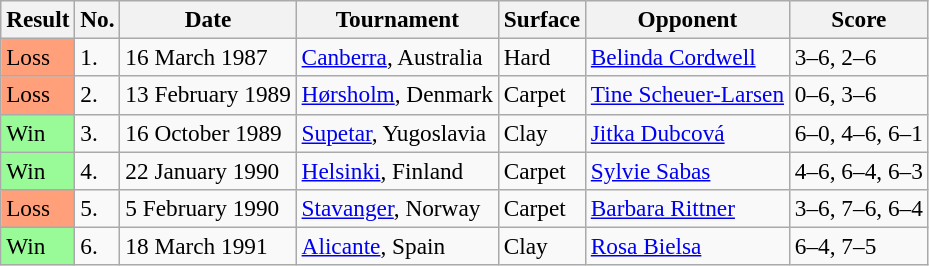<table class="sortable wikitable" style="font-size:97%;">
<tr>
<th>Result</th>
<th>No.</th>
<th>Date</th>
<th>Tournament</th>
<th>Surface</th>
<th>Opponent</th>
<th>Score</th>
</tr>
<tr>
<td style="background:#ffa07a;">Loss</td>
<td>1.</td>
<td>16 March 1987</td>
<td><a href='#'>Canberra</a>, Australia</td>
<td>Hard</td>
<td> <a href='#'>Belinda Cordwell</a></td>
<td>3–6, 2–6</td>
</tr>
<tr>
<td style="background:#ffa07a;">Loss</td>
<td>2.</td>
<td>13 February 1989</td>
<td><a href='#'>Hørsholm</a>, Denmark</td>
<td>Carpet</td>
<td> <a href='#'>Tine Scheuer-Larsen</a></td>
<td>0–6, 3–6</td>
</tr>
<tr>
<td style="background:#98fb98;">Win</td>
<td>3.</td>
<td>16 October 1989</td>
<td><a href='#'>Supetar</a>, Yugoslavia</td>
<td>Clay</td>
<td> <a href='#'>Jitka Dubcová</a></td>
<td>6–0, 4–6, 6–1</td>
</tr>
<tr>
<td style="background:#98fb98;">Win</td>
<td>4.</td>
<td>22 January 1990</td>
<td><a href='#'>Helsinki</a>, Finland</td>
<td>Carpet</td>
<td> <a href='#'>Sylvie Sabas</a></td>
<td>4–6, 6–4, 6–3</td>
</tr>
<tr>
<td style="background:#ffa07a;">Loss</td>
<td>5.</td>
<td>5 February 1990</td>
<td><a href='#'>Stavanger</a>, Norway</td>
<td>Carpet</td>
<td> <a href='#'>Barbara Rittner</a></td>
<td>3–6, 7–6, 6–4</td>
</tr>
<tr>
<td style="background:#98fb98;">Win</td>
<td>6.</td>
<td>18 March 1991</td>
<td><a href='#'>Alicante</a>, Spain</td>
<td>Clay</td>
<td> <a href='#'>Rosa Bielsa</a></td>
<td>6–4, 7–5</td>
</tr>
</table>
